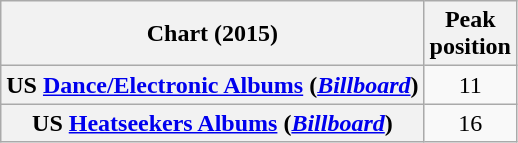<table class="wikitable plainrowheaders sortable">
<tr>
<th scope="col">Chart (2015)</th>
<th scope="col">Peak<br>position</th>
</tr>
<tr>
<th scope="row">US <a href='#'>Dance/Electronic Albums</a> (<a href='#'><em>Billboard</em></a>)</th>
<td style="text-align:center;">11</td>
</tr>
<tr>
<th scope="row">US <a href='#'>Heatseekers Albums</a> (<a href='#'><em>Billboard</em></a>)</th>
<td style="text-align:center;">16</td>
</tr>
</table>
